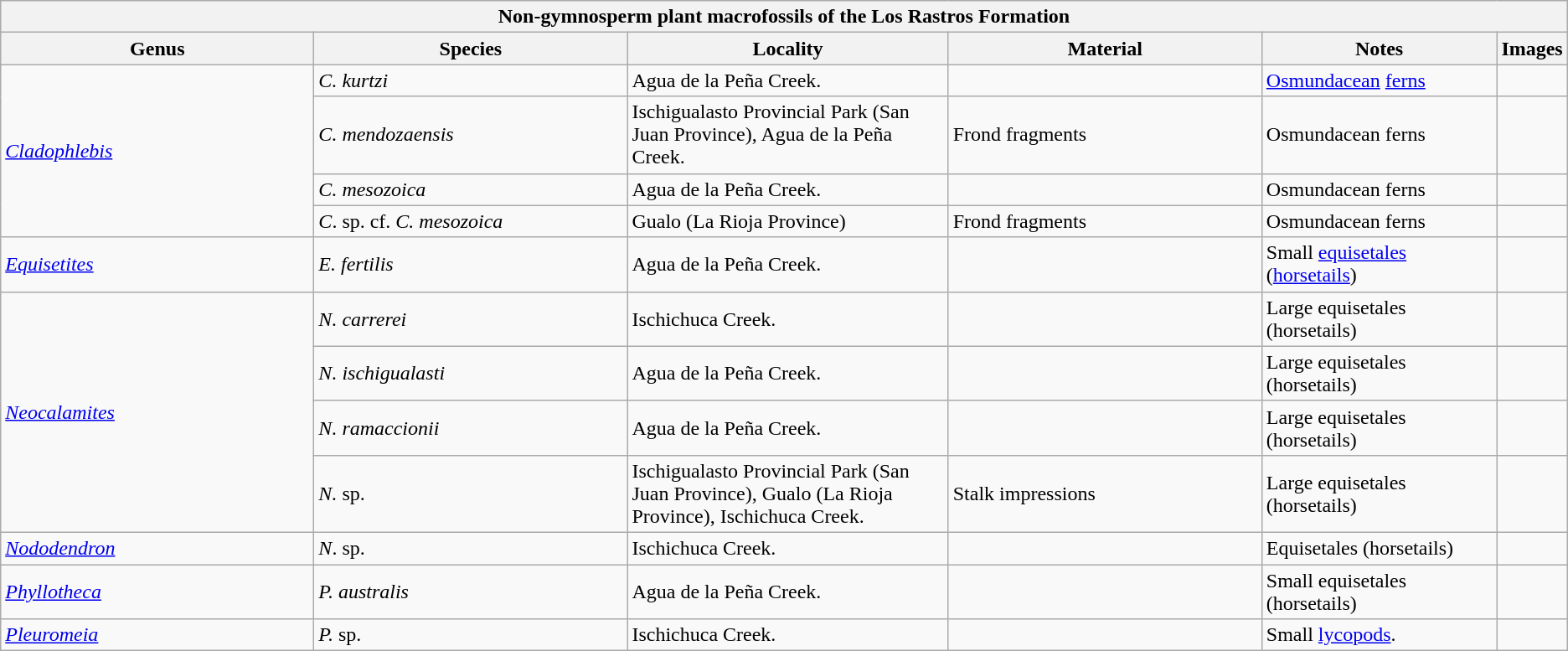<table class="wikitable" align="center">
<tr>
<th colspan="6" align="center">Non-gymnosperm plant macrofossils of the Los Rastros Formation</th>
</tr>
<tr>
<th width="20%">Genus</th>
<th width="20%">Species</th>
<th>Locality</th>
<th width="20%">Material</th>
<th width="15%">Notes</th>
<th>Images</th>
</tr>
<tr>
<td rowspan="4"><em><a href='#'>Cladophlebis</a></em></td>
<td><em>C. kurtzi</em></td>
<td>Agua de la Peña Creek.</td>
<td></td>
<td><a href='#'>Osmundacean</a> <a href='#'>ferns</a></td>
<td></td>
</tr>
<tr>
<td><em>C. mendozaensis</em></td>
<td>Ischigualasto Provincial Park (San Juan Province), Agua de la Peña Creek.</td>
<td>Frond fragments</td>
<td>Osmundacean ferns</td>
<td></td>
</tr>
<tr>
<td><em>C. mesozoica</em></td>
<td>Agua de la Peña Creek.</td>
<td></td>
<td>Osmundacean ferns</td>
<td></td>
</tr>
<tr>
<td><em>C</em>. sp. cf. <em>C. mesozoica</em></td>
<td>Gualo (La Rioja Province)</td>
<td>Frond fragments</td>
<td>Osmundacean ferns</td>
<td></td>
</tr>
<tr>
<td><em><a href='#'>Equisetites</a></em></td>
<td><em>E. fertilis</em></td>
<td>Agua de la Peña Creek.</td>
<td></td>
<td>Small <a href='#'>equisetales</a> (<a href='#'>horsetails</a>)</td>
<td></td>
</tr>
<tr>
<td rowspan="4"><em><a href='#'>Neocalamites</a></em></td>
<td><em>N. carrerei</em></td>
<td>Ischichuca Creek.</td>
<td></td>
<td>Large equisetales (horsetails)</td>
<td></td>
</tr>
<tr>
<td><em>N. ischigualasti</em></td>
<td>Agua de la Peña Creek.</td>
<td></td>
<td>Large equisetales (horsetails)</td>
<td></td>
</tr>
<tr>
<td><em>N. ramaccionii</em></td>
<td>Agua de la Peña Creek.</td>
<td></td>
<td>Large equisetales (horsetails)</td>
<td></td>
</tr>
<tr>
<td><em>N.</em> sp.</td>
<td>Ischigualasto Provincial Park (San Juan Province), Gualo (La Rioja Province), Ischichuca Creek.</td>
<td>Stalk impressions</td>
<td>Large equisetales (horsetails)</td>
<td></td>
</tr>
<tr>
<td><em><a href='#'>Nododendron</a></em></td>
<td><em>N</em>. sp.</td>
<td>Ischichuca Creek.</td>
<td></td>
<td>Equisetales (horsetails)</td>
<td></td>
</tr>
<tr>
<td><em><a href='#'>Phyllotheca</a></em></td>
<td><em>P. australis</em></td>
<td>Agua de la Peña Creek.</td>
<td></td>
<td>Small equisetales (horsetails)</td>
<td></td>
</tr>
<tr>
<td><em><a href='#'>Pleuromeia</a></em></td>
<td><em>P.</em> sp.</td>
<td>Ischichuca Creek.</td>
<td></td>
<td>Small <a href='#'>lycopods</a>.</td>
<td></td>
</tr>
</table>
